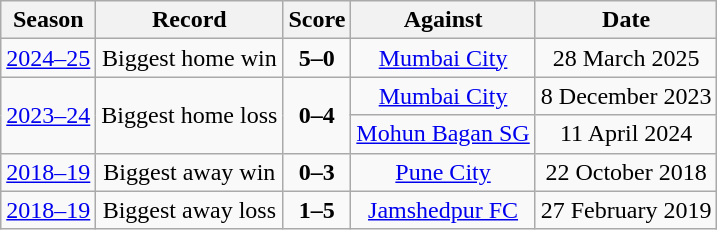<table class="wikitable" style="text-align: center; font-size:100%;">
<tr>
<th>Season</th>
<th>Record</th>
<th>Score</th>
<th>Against</th>
<th>Date</th>
</tr>
<tr>
<td><a href='#'>2024–25</a></td>
<td>Biggest home win</td>
<td><strong>5–0</strong></td>
<td><a href='#'>Mumbai City</a></td>
<td>28 March 2025</td>
</tr>
<tr>
<td rowspan="2"><a href='#'>2023–24</a></td>
<td rowspan="2">Biggest home loss</td>
<td rowspan="2"><strong>0–4</strong></td>
<td><a href='#'>Mumbai City</a></td>
<td>8 December 2023</td>
</tr>
<tr>
<td><a href='#'>Mohun Bagan SG</a></td>
<td>11 April 2024</td>
</tr>
<tr>
<td><a href='#'>2018–19</a></td>
<td>Biggest away win</td>
<td><strong>0–3</strong></td>
<td><a href='#'>Pune City</a></td>
<td>22 October 2018</td>
</tr>
<tr>
<td><a href='#'>2018–19</a></td>
<td>Biggest away loss</td>
<td><strong>1–5</strong></td>
<td><a href='#'>Jamshedpur FC</a></td>
<td>27 February 2019</td>
</tr>
</table>
